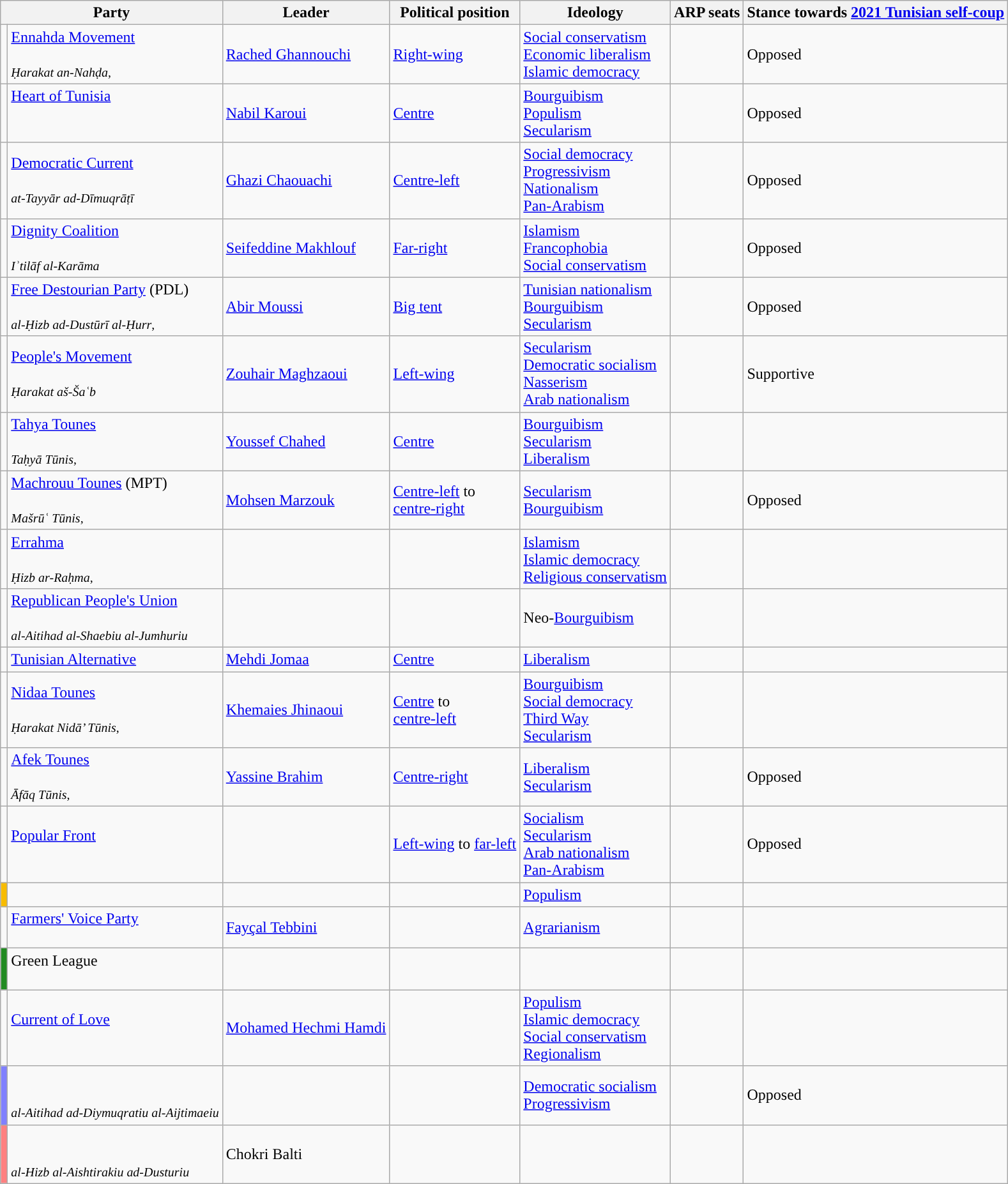<table class="wikitable">
<tr>
<th colspan="2">Party</th>
<th>Leader</th>
<th>Political position</th>
<th>Ideology</th>
<th>ARP seats</th>
<th>Stance towards <a href='#'>2021 Tunisian self-coup</a></th>
</tr>
<tr>
<td bgcolor=></td>
<td><a href='#'>Ennahda Movement</a><small><br><br><em>Ḥarakat an-Nahḍa</em>, <br></small></td>
<td><a href='#'>Rached Ghannouchi</a></td>
<td><a href='#'>Right-wing</a></td>
<td><a href='#'>Social conservatism</a><br><a href='#'>Economic liberalism</a><br><a href='#'>Islamic democracy</a></td>
<td></td>
<td>Opposed</td>
</tr>
<tr>
<td bgcolor=></td>
<td><a href='#'>Heart of Tunisia</a><small><br><br><br></small></td>
<td><a href='#'>Nabil Karoui</a></td>
<td><a href='#'>Centre</a></td>
<td><a href='#'>Bourguibism</a><br><a href='#'>Populism</a><br><a href='#'>Secularism</a></td>
<td></td>
<td>Opposed</td>
</tr>
<tr>
<td bgcolor=></td>
<td><a href='#'>Democratic Current</a><small><br><br><em>at-Tayyār ad-Dīmuqrāṭī</em><br></small></td>
<td><a href='#'>Ghazi Chaouachi</a></td>
<td><a href='#'>Centre-left</a></td>
<td><a href='#'>Social democracy</a><br><a href='#'>Progressivism</a><br><a href='#'>Nationalism</a><br><a href='#'>Pan-Arabism</a></td>
<td></td>
<td>Opposed</td>
</tr>
<tr>
<td bgcolor=></td>
<td><a href='#'>Dignity Coalition</a><small><br><br><em>Iʾtilāf al-Karāma</em><br></small></td>
<td><a href='#'>Seifeddine Makhlouf</a></td>
<td><a href='#'>Far-right</a></td>
<td><a href='#'>Islamism</a><br><a href='#'>Francophobia</a><br><a href='#'>Social conservatism</a></td>
<td></td>
<td>Opposed</td>
</tr>
<tr>
<td bgcolor=></td>
<td><a href='#'>Free Destourian Party</a> (PDL)<small><br><br><em>al-Ḥizb ad-Dustūrī al-Ḥurr</em>, <br></small></td>
<td><a href='#'>Abir Moussi</a></td>
<td><a href='#'>Big tent</a></td>
<td><a href='#'>Tunisian nationalism</a><br><a href='#'>Bourguibism</a><br><a href='#'>Secularism</a></td>
<td></td>
<td>Opposed</td>
</tr>
<tr>
<td bgcolor=></td>
<td><a href='#'>People's Movement</a><small><br><br><em>Ḥarakat aš-Šaʿb</em><br></small></td>
<td><a href='#'>Zouhair Maghzaoui</a></td>
<td><a href='#'>Left-wing</a></td>
<td><a href='#'>Secularism</a><br><a href='#'>Democratic socialism</a><br><a href='#'>Nasserism</a><br><a href='#'>Arab nationalism</a></td>
<td></td>
<td>Supportive</td>
</tr>
<tr>
<td bgcolor=></td>
<td><a href='#'>Tahya Tounes</a><small><br><br><em>Taḥyā Tūnis</em>, <br></small></td>
<td><a href='#'>Youssef Chahed</a></td>
<td><a href='#'>Centre</a></td>
<td><a href='#'>Bourguibism</a><br><a href='#'>Secularism</a><br><a href='#'>Liberalism</a></td>
<td></td>
<td></td>
</tr>
<tr>
<td bgcolor=></td>
<td><a href='#'>Machrouu Tounes</a> (MPT)<small><br><br><em>Mašrūʿ Tūnis</em>, <br></small></td>
<td><a href='#'>Mohsen Marzouk</a></td>
<td><a href='#'>Centre-left</a> to<br><a href='#'>centre-right</a></td>
<td><a href='#'>Secularism</a><br><a href='#'>Bourguibism</a></td>
<td></td>
<td>Opposed</td>
</tr>
<tr>
<td bgcolor=></td>
<td><a href='#'>Errahma</a><small><br><br><em>Ḥizb ar-Raḥma</em>, <br></small></td>
<td></td>
<td></td>
<td><a href='#'>Islamism</a><br><a href='#'>Islamic democracy</a><br><a href='#'>Religious conservatism</a></td>
<td></td>
<td></td>
</tr>
<tr>
<td></td>
<td><a href='#'>Republican People's Union</a><small><br><br><em>al-Aitihad al-Shaebiu al-Jumhuriu</em><br></small></td>
<td></td>
<td></td>
<td>Neo-<a href='#'>Bourguibism</a></td>
<td></td>
<td></td>
</tr>
<tr>
<td bgcolor=></td>
<td><a href='#'>Tunisian Alternative</a><small><br></small></td>
<td><a href='#'>Mehdi Jomaa</a></td>
<td><a href='#'>Centre</a></td>
<td><a href='#'>Liberalism</a></td>
<td></td>
<td></td>
</tr>
<tr>
<td bgcolor=></td>
<td><a href='#'>Nidaa Tounes</a><small><br><br><em>Ḥarakat Nidā’ Tūnis</em>, <br></small></td>
<td><a href='#'>Khemaies Jhinaoui</a></td>
<td><a href='#'>Centre</a> to<br><a href='#'>centre-left</a></td>
<td><a href='#'>Bourguibism</a><br><a href='#'>Social democracy</a><br><a href='#'>Third Way</a><br><a href='#'>Secularism</a></td>
<td></td>
<td></td>
</tr>
<tr>
<td bgcolor=></td>
<td><a href='#'>Afek Tounes</a><small><br><br><em>Āfāq Tūnis</em>, </small></td>
<td><a href='#'>Yassine Brahim</a></td>
<td><a href='#'>Centre-right</a></td>
<td><a href='#'>Liberalism</a><br><a href='#'>Secularism</a></td>
<td></td>
<td>Opposed</td>
</tr>
<tr>
<td></td>
<td><a href='#'>Popular Front</a><small><br><br></small></td>
<td></td>
<td><a href='#'>Left-wing</a> to <a href='#'>far-left</a></td>
<td><a href='#'>Socialism</a><br><a href='#'>Secularism</a><br><a href='#'>Arab nationalism</a><br><a href='#'>Pan-Arabism</a></td>
<td></td>
<td>Opposed</td>
</tr>
<tr>
<td bgcolor="#f8bc00"></td>
<td><small><br></small></td>
<td></td>
<td></td>
<td><a href='#'>Populism</a></td>
<td></td>
<td></td>
</tr>
<tr>
<td bgcolor=></td>
<td><a href='#'>Farmers' Voice Party</a><small><br><br></small></td>
<td><a href='#'>Fayçal Tebbini</a></td>
<td></td>
<td><a href='#'>Agrarianism</a></td>
<td></td>
<td></td>
</tr>
<tr>
<td bgcolor="#228b22"></td>
<td>Green League<small><br><br></small></td>
<td></td>
<td></td>
<td></td>
<td></td>
<td></td>
</tr>
<tr>
<td bgcolor=></td>
<td><a href='#'>Current of Love</a><small><br><br></small></td>
<td><a href='#'>Mohamed Hechmi Hamdi</a></td>
<td></td>
<td><a href='#'>Populism</a><br><a href='#'>Islamic democracy</a><br><a href='#'>Social conservatism</a><br><a href='#'>Regionalism</a></td>
<td></td>
<td></td>
</tr>
<tr>
<td bgcolor="#8080ff"></td>
<td> <small><br><br><em>al-Aitihad ad-Diymuqratiu al-Aijtimaeiu</em><br></small></td>
<td></td>
<td></td>
<td><a href='#'>Democratic socialism</a><br><a href='#'>Progressivism</a></td>
<td></td>
<td>Opposed</td>
</tr>
<tr>
<td bgcolor="#ff8080"></td>
<td><small><br><br><em>al-Hizb al-Aishtirakiu ad-Dusturiu</em><br></small></td>
<td>Chokri Balti</td>
<td></td>
<td></td>
<td></td>
<td></td>
</tr>
</table>
